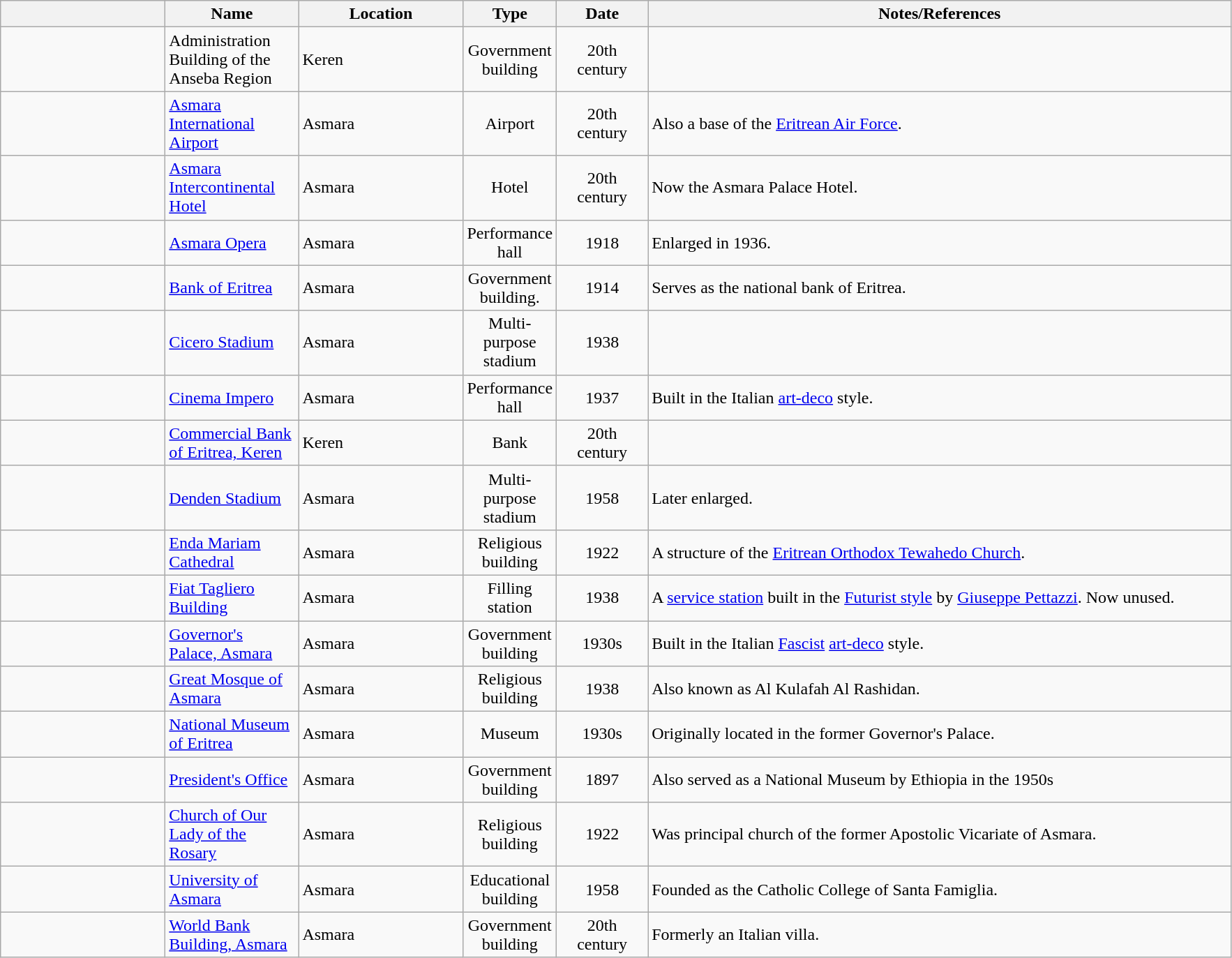<table class="wikitable sortable">
<tr>
<th style="width:150px" class="unsortable"></th>
<th style="width:120px">Name</th>
<th style="width:150px">Location</th>
<th style="width:80px">Type</th>
<th style="width:80px">Date</th>
<th style="width:550px" class="unsortable">Notes/References</th>
</tr>
<tr>
<td></td>
<td>Administration Building of the Anseba Region</td>
<td>Keren</td>
<td align="center">Government building</td>
<td align="center">20th century</td>
<td></td>
</tr>
<tr>
<td></td>
<td><a href='#'>Asmara International Airport</a></td>
<td>Asmara<br><small></small></td>
<td align="center">Airport</td>
<td align="center">20th century</td>
<td>Also a base of the <a href='#'>Eritrean Air Force</a>.</td>
</tr>
<tr>
<td></td>
<td><a href='#'>Asmara Intercontinental Hotel</a></td>
<td>Asmara<br><small></small></td>
<td align="center">Hotel</td>
<td align="center">20th century</td>
<td>Now the Asmara Palace Hotel.</td>
</tr>
<tr>
<td></td>
<td><a href='#'>Asmara Opera</a></td>
<td>Asmara<br><small></small></td>
<td align="center">Performance hall</td>
<td align="center">1918</td>
<td>Enlarged in 1936.</td>
</tr>
<tr>
<td></td>
<td><a href='#'>Bank of Eritrea</a></td>
<td>Asmara<br><small></small></td>
<td align="center">Government building.</td>
<td align="center">1914</td>
<td>Serves as the national bank of Eritrea.</td>
</tr>
<tr>
<td></td>
<td><a href='#'>Cicero Stadium</a></td>
<td>Asmara<br><small></small></td>
<td align="center">Multi-purpose stadium</td>
<td align="center">1938</td>
<td></td>
</tr>
<tr>
<td></td>
<td><a href='#'>Cinema Impero</a></td>
<td>Asmara<br><small></small></td>
<td align="center">Performance hall</td>
<td align="center">1937</td>
<td>Built in the Italian <a href='#'>art-deco</a> style.</td>
</tr>
<tr>
<td></td>
<td><a href='#'>Commercial Bank of Eritrea, Keren</a></td>
<td>Keren<br><small></small></td>
<td align="center">Bank</td>
<td align="center">20th century</td>
<td></td>
</tr>
<tr>
<td></td>
<td><a href='#'>Denden Stadium</a></td>
<td>Asmara<br><small></small></td>
<td align="center">Multi-purpose stadium</td>
<td align="center">1958</td>
<td>Later enlarged.</td>
</tr>
<tr>
<td></td>
<td><a href='#'>Enda Mariam Cathedral</a></td>
<td>Asmara<br><small></small></td>
<td align="center">Religious building</td>
<td align="center">1922</td>
<td>A structure of the <a href='#'>Eritrean Orthodox Tewahedo Church</a>.</td>
</tr>
<tr>
<td></td>
<td><a href='#'>Fiat Tagliero Building</a></td>
<td>Asmara<br><small></small></td>
<td align="center">Filling station</td>
<td align="center">1938</td>
<td>A <a href='#'>service station</a> built in the <a href='#'>Futurist style</a> by <a href='#'>Giuseppe Pettazzi</a>. Now unused.</td>
</tr>
<tr>
<td></td>
<td><a href='#'>Governor's Palace, Asmara</a></td>
<td>Asmara<br><small></small></td>
<td align="center">Government building</td>
<td align="center">1930s</td>
<td>Built in the Italian <a href='#'>Fascist</a> <a href='#'>art-deco</a> style.</td>
</tr>
<tr>
<td></td>
<td><a href='#'>Great Mosque of Asmara</a></td>
<td>Asmara<br><small></small></td>
<td align="center">Religious building</td>
<td align="center">1938</td>
<td>Also known as Al Kulafah Al Rashidan.</td>
</tr>
<tr>
<td></td>
<td><a href='#'>National Museum of Eritrea</a></td>
<td>Asmara<br><small></small></td>
<td align="center">Museum</td>
<td align="center">1930s</td>
<td>Originally located in the former Governor's Palace.</td>
</tr>
<tr>
<td></td>
<td><a href='#'>President's Office</a></td>
<td>Asmara<br><small></small></td>
<td align="center">Government building</td>
<td align="center">1897</td>
<td>Also served as a National Museum by Ethiopia in the 1950s</td>
</tr>
<tr>
<td></td>
<td><a href='#'>Church of Our Lady of the Rosary</a></td>
<td>Asmara<br><small></small></td>
<td align="center">Religious building</td>
<td align="center">1922</td>
<td>Was principal church of the former Apostolic Vicariate of Asmara.</td>
</tr>
<tr>
<td></td>
<td><a href='#'>University of Asmara</a></td>
<td>Asmara<br><small></small></td>
<td align="center">Educational building</td>
<td align="center">1958</td>
<td>Founded as the Catholic College of Santa Famiglia.</td>
</tr>
<tr>
<td></td>
<td><a href='#'>World Bank Building, Asmara</a></td>
<td>Asmara<br></td>
<td align="center">Government building</td>
<td align="center">20th century</td>
<td>Formerly an Italian villa.</td>
</tr>
</table>
